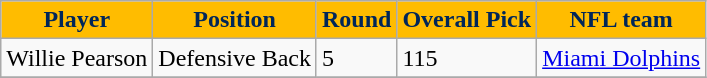<table class="wikitable" border="1">
<tr>
<th style="background: #FFBC00; color: #002659">Player</th>
<th style="background: #FFBC00; color: #002659">Position</th>
<th style="background: #FFBC00; color: #002659">Round</th>
<th style="background: #FFBC00; color: #002659">Overall Pick</th>
<th style="background: #FFBC00; color: #002659">NFL team</th>
</tr>
<tr>
<td>Willie Pearson</td>
<td>Defensive Back</td>
<td>5</td>
<td>115</td>
<td><a href='#'>Miami Dolphins</a></td>
</tr>
<tr>
</tr>
</table>
